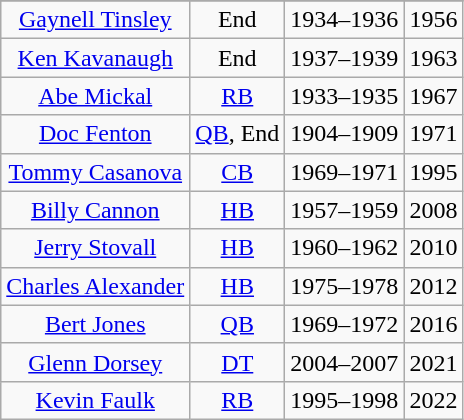<table class="wikitable" style="text-align:center">
<tr>
</tr>
<tr>
<td><a href='#'>Gaynell Tinsley</a></td>
<td>End</td>
<td>1934–1936</td>
<td>1956</td>
</tr>
<tr>
<td><a href='#'>Ken Kavanaugh</a></td>
<td>End</td>
<td>1937–1939</td>
<td>1963</td>
</tr>
<tr>
<td><a href='#'>Abe Mickal</a></td>
<td><a href='#'>RB</a></td>
<td>1933–1935</td>
<td>1967</td>
</tr>
<tr>
<td><a href='#'>Doc Fenton</a></td>
<td><a href='#'>QB</a>, End</td>
<td>1904–1909</td>
<td>1971</td>
</tr>
<tr>
<td><a href='#'>Tommy Casanova</a></td>
<td><a href='#'>CB</a></td>
<td>1969–1971</td>
<td>1995</td>
</tr>
<tr>
<td><a href='#'>Billy Cannon</a></td>
<td><a href='#'>HB</a></td>
<td>1957–1959</td>
<td>2008</td>
</tr>
<tr>
<td><a href='#'>Jerry Stovall</a></td>
<td><a href='#'>HB</a></td>
<td>1960–1962</td>
<td>2010</td>
</tr>
<tr>
<td><a href='#'>Charles Alexander</a></td>
<td><a href='#'>HB</a></td>
<td>1975–1978</td>
<td>2012</td>
</tr>
<tr>
<td><a href='#'>Bert Jones</a></td>
<td><a href='#'>QB</a></td>
<td>1969–1972</td>
<td>2016</td>
</tr>
<tr>
<td><a href='#'>Glenn Dorsey</a></td>
<td><a href='#'>DT</a></td>
<td>2004–2007</td>
<td>2021</td>
</tr>
<tr>
<td><a href='#'>Kevin Faulk</a></td>
<td><a href='#'>RB</a></td>
<td>1995–1998</td>
<td>2022</td>
</tr>
</table>
